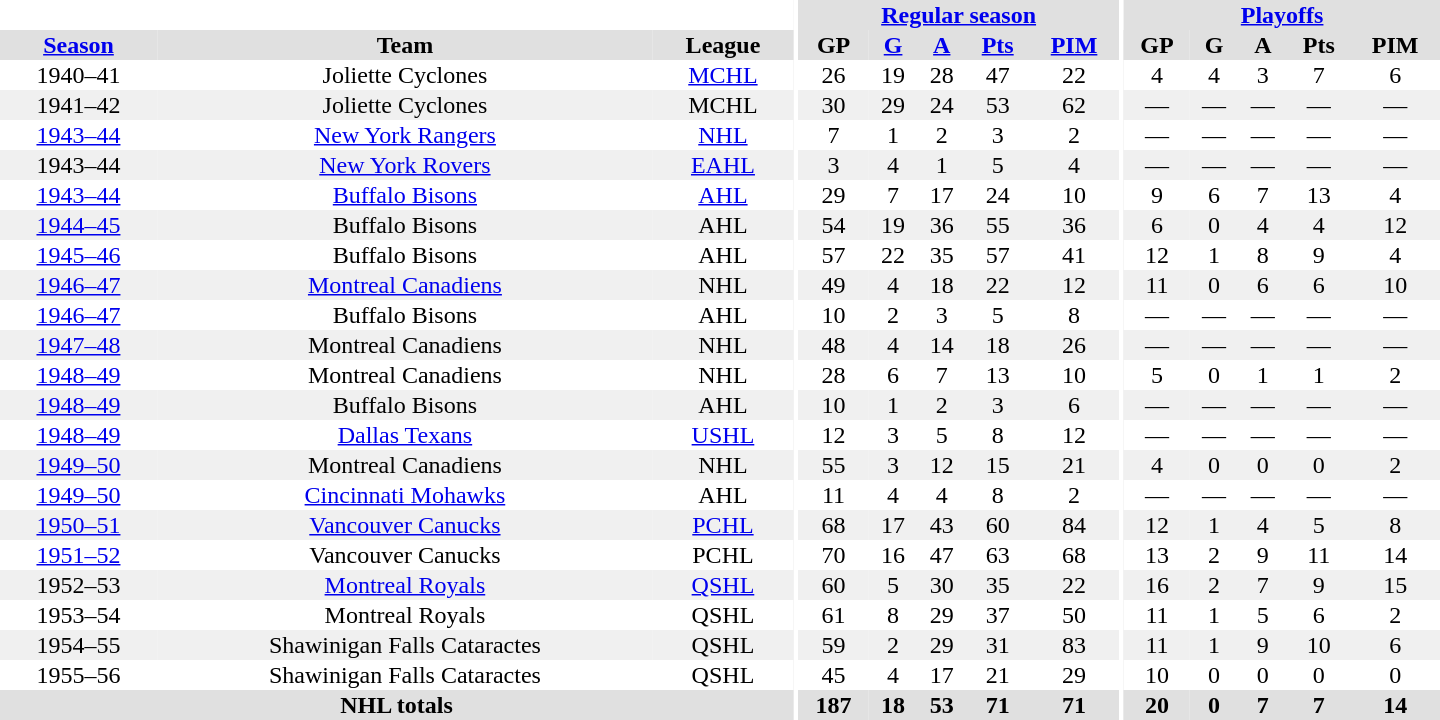<table border="0" cellpadding="1" cellspacing="0" style="text-align:center; width:60em">
<tr bgcolor="#e0e0e0">
<th colspan="3" bgcolor="#ffffff"></th>
<th rowspan="100" bgcolor="#ffffff"></th>
<th colspan="5"><a href='#'>Regular season</a></th>
<th rowspan="100" bgcolor="#ffffff"></th>
<th colspan="5"><a href='#'>Playoffs</a></th>
</tr>
<tr bgcolor="#e0e0e0">
<th><a href='#'>Season</a></th>
<th>Team</th>
<th>League</th>
<th>GP</th>
<th><a href='#'>G</a></th>
<th><a href='#'>A</a></th>
<th><a href='#'>Pts</a></th>
<th><a href='#'>PIM</a></th>
<th>GP</th>
<th>G</th>
<th>A</th>
<th>Pts</th>
<th>PIM</th>
</tr>
<tr>
<td>1940–41</td>
<td>Joliette Cyclones</td>
<td><a href='#'>MCHL</a></td>
<td>26</td>
<td>19</td>
<td>28</td>
<td>47</td>
<td>22</td>
<td>4</td>
<td>4</td>
<td>3</td>
<td>7</td>
<td>6</td>
</tr>
<tr bgcolor="#f0f0f0">
<td>1941–42</td>
<td>Joliette Cyclones</td>
<td>MCHL</td>
<td>30</td>
<td>29</td>
<td>24</td>
<td>53</td>
<td>62</td>
<td>—</td>
<td>—</td>
<td>—</td>
<td>—</td>
<td>—</td>
</tr>
<tr>
<td><a href='#'>1943–44</a></td>
<td><a href='#'>New York Rangers</a></td>
<td><a href='#'>NHL</a></td>
<td>7</td>
<td>1</td>
<td>2</td>
<td>3</td>
<td>2</td>
<td>—</td>
<td>—</td>
<td>—</td>
<td>—</td>
<td>—</td>
</tr>
<tr bgcolor="#f0f0f0">
<td>1943–44</td>
<td><a href='#'>New York Rovers</a></td>
<td><a href='#'>EAHL</a></td>
<td>3</td>
<td>4</td>
<td>1</td>
<td>5</td>
<td>4</td>
<td>—</td>
<td>—</td>
<td>—</td>
<td>—</td>
<td>—</td>
</tr>
<tr>
<td><a href='#'>1943–44</a></td>
<td><a href='#'>Buffalo Bisons</a></td>
<td><a href='#'>AHL</a></td>
<td>29</td>
<td>7</td>
<td>17</td>
<td>24</td>
<td>10</td>
<td>9</td>
<td>6</td>
<td>7</td>
<td>13</td>
<td>4</td>
</tr>
<tr bgcolor="#f0f0f0">
<td><a href='#'>1944–45</a></td>
<td>Buffalo Bisons</td>
<td>AHL</td>
<td>54</td>
<td>19</td>
<td>36</td>
<td>55</td>
<td>36</td>
<td>6</td>
<td>0</td>
<td>4</td>
<td>4</td>
<td>12</td>
</tr>
<tr>
<td><a href='#'>1945–46</a></td>
<td>Buffalo Bisons</td>
<td>AHL</td>
<td>57</td>
<td>22</td>
<td>35</td>
<td>57</td>
<td>41</td>
<td>12</td>
<td>1</td>
<td>8</td>
<td>9</td>
<td>4</td>
</tr>
<tr bgcolor="#f0f0f0">
<td><a href='#'>1946–47</a></td>
<td><a href='#'>Montreal Canadiens</a></td>
<td>NHL</td>
<td>49</td>
<td>4</td>
<td>18</td>
<td>22</td>
<td>12</td>
<td>11</td>
<td>0</td>
<td>6</td>
<td>6</td>
<td>10</td>
</tr>
<tr>
<td><a href='#'>1946–47</a></td>
<td>Buffalo Bisons</td>
<td>AHL</td>
<td>10</td>
<td>2</td>
<td>3</td>
<td>5</td>
<td>8</td>
<td>—</td>
<td>—</td>
<td>—</td>
<td>—</td>
<td>—</td>
</tr>
<tr bgcolor="#f0f0f0">
<td><a href='#'>1947–48</a></td>
<td>Montreal Canadiens</td>
<td>NHL</td>
<td>48</td>
<td>4</td>
<td>14</td>
<td>18</td>
<td>26</td>
<td>—</td>
<td>—</td>
<td>—</td>
<td>—</td>
<td>—</td>
</tr>
<tr>
<td><a href='#'>1948–49</a></td>
<td>Montreal Canadiens</td>
<td>NHL</td>
<td>28</td>
<td>6</td>
<td>7</td>
<td>13</td>
<td>10</td>
<td>5</td>
<td>0</td>
<td>1</td>
<td>1</td>
<td>2</td>
</tr>
<tr bgcolor="#f0f0f0">
<td><a href='#'>1948–49</a></td>
<td>Buffalo Bisons</td>
<td>AHL</td>
<td>10</td>
<td>1</td>
<td>2</td>
<td>3</td>
<td>6</td>
<td>—</td>
<td>—</td>
<td>—</td>
<td>—</td>
<td>—</td>
</tr>
<tr>
<td><a href='#'>1948–49</a></td>
<td><a href='#'>Dallas Texans</a></td>
<td><a href='#'>USHL</a></td>
<td>12</td>
<td>3</td>
<td>5</td>
<td>8</td>
<td>12</td>
<td>—</td>
<td>—</td>
<td>—</td>
<td>—</td>
<td>—</td>
</tr>
<tr bgcolor="#f0f0f0">
<td><a href='#'>1949–50</a></td>
<td>Montreal Canadiens</td>
<td>NHL</td>
<td>55</td>
<td>3</td>
<td>12</td>
<td>15</td>
<td>21</td>
<td>4</td>
<td>0</td>
<td>0</td>
<td>0</td>
<td>2</td>
</tr>
<tr>
<td><a href='#'>1949–50</a></td>
<td><a href='#'>Cincinnati Mohawks</a></td>
<td>AHL</td>
<td>11</td>
<td>4</td>
<td>4</td>
<td>8</td>
<td>2</td>
<td>—</td>
<td>—</td>
<td>—</td>
<td>—</td>
<td>—</td>
</tr>
<tr bgcolor="#f0f0f0">
<td><a href='#'>1950–51</a></td>
<td><a href='#'>Vancouver Canucks</a></td>
<td><a href='#'>PCHL</a></td>
<td>68</td>
<td>17</td>
<td>43</td>
<td>60</td>
<td>84</td>
<td>12</td>
<td>1</td>
<td>4</td>
<td>5</td>
<td>8</td>
</tr>
<tr>
<td><a href='#'>1951–52</a></td>
<td>Vancouver Canucks</td>
<td>PCHL</td>
<td>70</td>
<td>16</td>
<td>47</td>
<td>63</td>
<td>68</td>
<td>13</td>
<td>2</td>
<td>9</td>
<td>11</td>
<td>14</td>
</tr>
<tr bgcolor="#f0f0f0">
<td>1952–53</td>
<td><a href='#'>Montreal Royals</a></td>
<td><a href='#'>QSHL</a></td>
<td>60</td>
<td>5</td>
<td>30</td>
<td>35</td>
<td>22</td>
<td>16</td>
<td>2</td>
<td>7</td>
<td>9</td>
<td>15</td>
</tr>
<tr>
<td>1953–54</td>
<td>Montreal Royals</td>
<td>QSHL</td>
<td>61</td>
<td>8</td>
<td>29</td>
<td>37</td>
<td>50</td>
<td>11</td>
<td>1</td>
<td>5</td>
<td>6</td>
<td>2</td>
</tr>
<tr bgcolor="#f0f0f0">
<td>1954–55</td>
<td>Shawinigan Falls Cataractes</td>
<td>QSHL</td>
<td>59</td>
<td>2</td>
<td>29</td>
<td>31</td>
<td>83</td>
<td>11</td>
<td>1</td>
<td>9</td>
<td>10</td>
<td>6</td>
</tr>
<tr>
<td>1955–56</td>
<td>Shawinigan Falls Cataractes</td>
<td>QSHL</td>
<td>45</td>
<td>4</td>
<td>17</td>
<td>21</td>
<td>29</td>
<td>10</td>
<td>0</td>
<td>0</td>
<td>0</td>
<td>0</td>
</tr>
<tr bgcolor="#e0e0e0">
<th colspan="3">NHL totals</th>
<th>187</th>
<th>18</th>
<th>53</th>
<th>71</th>
<th>71</th>
<th>20</th>
<th>0</th>
<th>7</th>
<th>7</th>
<th>14</th>
</tr>
</table>
